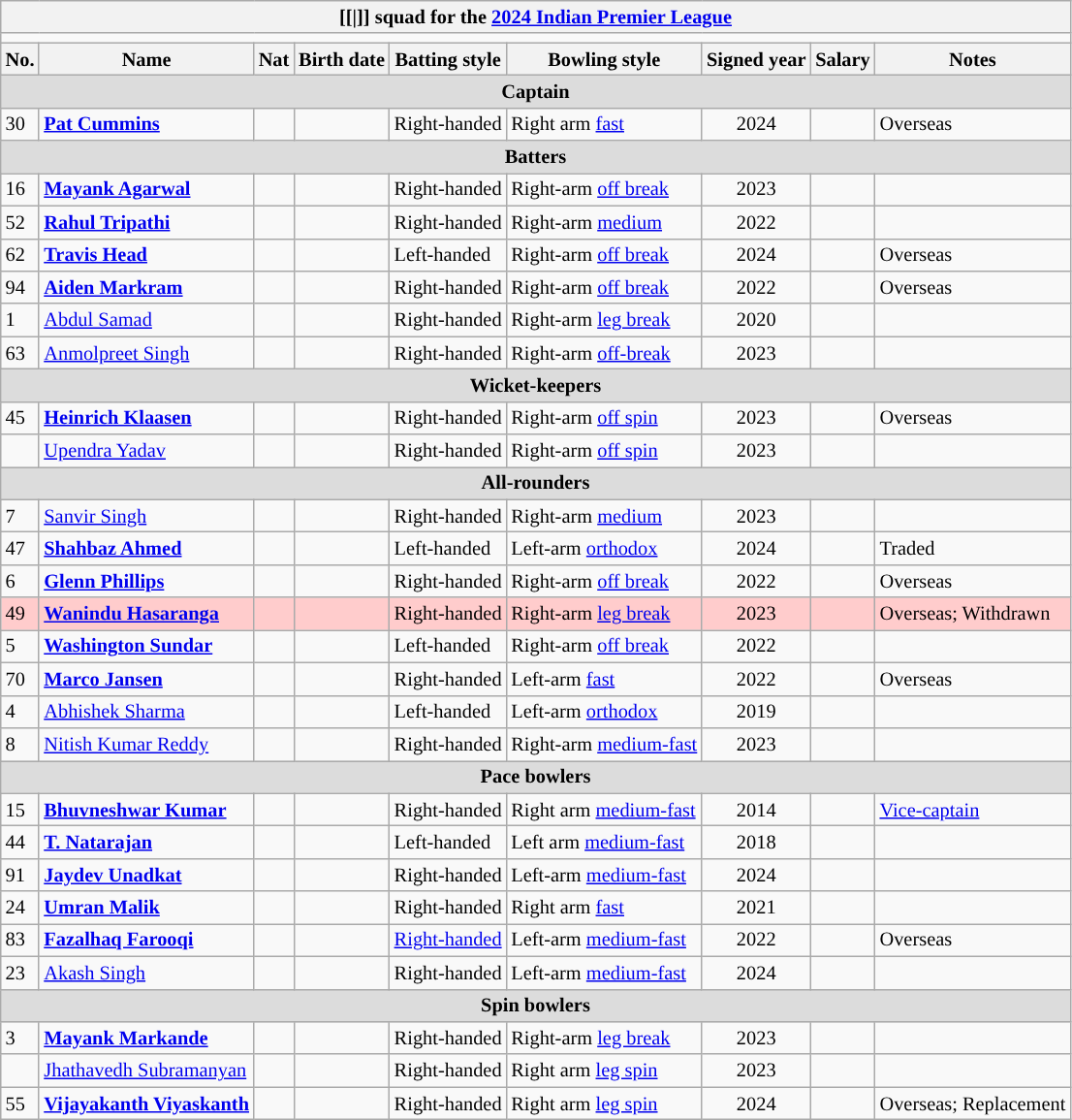<table class="wikitable mw-collapsible mw-collapsed" style="font-size:85%">
<tr>
<th colspan="9" style="background:#"><span>[[|<span></span>]] squad for the <a href='#'><span>2024 Indian Premier League</span></a></span></th>
</tr>
<tr>
<td colspan="9"></td>
</tr>
<tr>
<th>No.</th>
<th>Name</th>
<th>Nat</th>
<th>Birth date</th>
<th>Batting style</th>
<th>Bowling style</th>
<th>Signed year</th>
<th>Salary</th>
<th>Notes</th>
</tr>
<tr>
<th colspan="9"  style="background:#dcdcdc; text-align:center;">Captain</th>
</tr>
<tr>
<td>30</td>
<td><strong><a href='#'>Pat Cummins</a></strong></td>
<td></td>
<td></td>
<td>Right-handed</td>
<td>Right arm <a href='#'>fast</a></td>
<td style="text-align:center;">2024</td>
<td style="text-align:right;"></td>
<td>Overseas</td>
</tr>
<tr>
<th colspan="9"  style="background:#dcdcdc; text-align:center;">Batters</th>
</tr>
<tr>
<td>16</td>
<td><strong><a href='#'>Mayank Agarwal</a></strong></td>
<td></td>
<td></td>
<td>Right-handed</td>
<td>Right-arm <a href='#'>off break</a></td>
<td style="text-align:center;">2023</td>
<td style="text-align:right;"></td>
<td></td>
</tr>
<tr>
<td>52</td>
<td><strong><a href='#'>Rahul Tripathi</a></strong></td>
<td></td>
<td></td>
<td>Right-handed</td>
<td>Right-arm <a href='#'>medium</a></td>
<td style="text-align:center;">2022</td>
<td style="text-align:right;"></td>
<td></td>
</tr>
<tr>
<td>62</td>
<td><strong><a href='#'>Travis Head</a></strong></td>
<td></td>
<td></td>
<td>Left-handed</td>
<td>Right-arm <a href='#'>off break</a></td>
<td style="text-align:center;">2024</td>
<td style="text-align:right;"></td>
<td>Overseas</td>
</tr>
<tr>
<td>94</td>
<td><strong><a href='#'>Aiden Markram</a></strong></td>
<td></td>
<td></td>
<td>Right-handed</td>
<td>Right-arm <a href='#'>off break</a></td>
<td style="text-align:center;">2022</td>
<td style="text-align:right;"></td>
<td>Overseas</td>
</tr>
<tr>
<td>1</td>
<td><a href='#'>Abdul Samad</a></td>
<td></td>
<td></td>
<td>Right-handed</td>
<td>Right-arm <a href='#'>leg break</a></td>
<td style="text-align:center;">2020</td>
<td style="text-align:right;"></td>
<td></td>
</tr>
<tr>
<td>63</td>
<td><a href='#'>Anmolpreet Singh</a></td>
<td></td>
<td></td>
<td>Right-handed</td>
<td>Right-arm <a href='#'>off-break</a></td>
<td style="text-align:center;">2023</td>
<td style="text-align:right;"></td>
<td></td>
</tr>
<tr>
<th colspan="9"  style="background:#dcdcdc; text-align:center;">Wicket-keepers</th>
</tr>
<tr>
<td>45</td>
<td><strong><a href='#'>Heinrich Klaasen</a></strong></td>
<td></td>
<td></td>
<td>Right-handed</td>
<td>Right-arm <a href='#'>off spin</a></td>
<td style="text-align:center;">2023</td>
<td style="text-align:right;"></td>
<td>Overseas</td>
</tr>
<tr>
<td></td>
<td><a href='#'>Upendra Yadav</a></td>
<td></td>
<td></td>
<td>Right-handed</td>
<td>Right-arm <a href='#'>off spin</a></td>
<td style="text-align:center;">2023</td>
<td style="text-align:right;"></td>
<td></td>
</tr>
<tr>
<th colspan="9"  style="background:#dcdcdc; text-align:center;">All-rounders</th>
</tr>
<tr>
<td>7</td>
<td><a href='#'>Sanvir Singh</a></td>
<td></td>
<td></td>
<td>Right-handed</td>
<td>Right-arm <a href='#'>medium</a></td>
<td style="text-align:center;">2023</td>
<td style="text-align:right;"></td>
<td></td>
</tr>
<tr>
<td>47</td>
<td><strong><a href='#'>Shahbaz Ahmed</a></strong></td>
<td></td>
<td></td>
<td>Left-handed</td>
<td>Left-arm <a href='#'>orthodox</a></td>
<td style="text-align:center;">2024</td>
<td style="text-align:right;"></td>
<td>Traded</td>
</tr>
<tr>
<td>6</td>
<td><strong><a href='#'>Glenn Phillips</a></strong></td>
<td></td>
<td></td>
<td>Right-handed</td>
<td>Right-arm <a href='#'>off break</a></td>
<td style="text-align:center;">2022</td>
<td style="text-align:right;"></td>
<td>Overseas</td>
</tr>
<tr style="background:#FFCCCC">
<td>49</td>
<td><strong><a href='#'>Wanindu Hasaranga</a></strong></td>
<td></td>
<td></td>
<td>Right-handed</td>
<td>Right-arm <a href='#'>leg break</a></td>
<td style="text-align:center;">2023</td>
<td style="text-align:right;"></td>
<td>Overseas; Withdrawn</td>
</tr>
<tr>
<td>5</td>
<td><strong><a href='#'>Washington Sundar</a></strong></td>
<td></td>
<td></td>
<td>Left-handed</td>
<td>Right-arm <a href='#'>off break</a></td>
<td style="text-align:center;">2022</td>
<td style="text-align:center;"></td>
<td style="text-align:right;"></td>
</tr>
<tr>
<td>70</td>
<td><strong><a href='#'>Marco Jansen</a></strong></td>
<td></td>
<td></td>
<td>Right-handed</td>
<td>Left-arm <a href='#'>fast</a></td>
<td style="text-align:center;">2022</td>
<td style="text-align:right;"></td>
<td>Overseas</td>
</tr>
<tr>
<td>4</td>
<td><a href='#'>Abhishek Sharma</a></td>
<td></td>
<td></td>
<td>Left-handed</td>
<td>Left-arm <a href='#'>orthodox</a></td>
<td style="text-align:center;">2019</td>
<td style="text-align:right;"></td>
<td></td>
</tr>
<tr>
<td>8</td>
<td><a href='#'>Nitish Kumar Reddy</a></td>
<td></td>
<td></td>
<td>Right-handed</td>
<td>Right-arm <a href='#'>medium-fast</a></td>
<td style="text-align:center;">2023</td>
<td style="text-align:right;"></td>
<td></td>
</tr>
<tr>
<th colspan="9"  style="background:#dcdcdc; text-align:center;">Pace bowlers</th>
</tr>
<tr>
<td>15</td>
<td><strong><a href='#'>Bhuvneshwar Kumar</a></strong></td>
<td></td>
<td></td>
<td>Right-handed</td>
<td>Right arm <a href='#'>medium-fast</a></td>
<td style="text-align:center;">2014</td>
<td style="text-align:right;"></td>
<td><a href='#'>Vice-captain</a></td>
</tr>
<tr>
<td>44</td>
<td><strong><a href='#'>T. Natarajan</a></strong></td>
<td></td>
<td></td>
<td>Left-handed</td>
<td>Left arm <a href='#'>medium-fast</a></td>
<td style="text-align:center;">2018</td>
<td style="text-align:right;"></td>
<td></td>
</tr>
<tr>
<td>91</td>
<td><strong><a href='#'>Jaydev Unadkat</a></strong></td>
<td></td>
<td></td>
<td>Right-handed</td>
<td>Left-arm <a href='#'>medium-fast</a></td>
<td style="text-align:center;">2024</td>
<td style="text-align:right;"></td>
<td></td>
</tr>
<tr>
<td>24</td>
<td><strong><a href='#'>Umran Malik</a></strong></td>
<td></td>
<td></td>
<td>Right-handed</td>
<td>Right arm <a href='#'>fast</a></td>
<td style="text-align:center;">2021</td>
<td style="text-align:right;"></td>
<td></td>
</tr>
<tr>
<td>83</td>
<td><strong><a href='#'>Fazalhaq Farooqi</a></strong></td>
<td></td>
<td></td>
<td><a href='#'>Right-handed</a></td>
<td>Left-arm <a href='#'>medium-fast</a></td>
<td style="text-align:center;">2022</td>
<td style="text-align:right;"></td>
<td>Overseas</td>
</tr>
<tr>
<td>23</td>
<td><a href='#'>Akash Singh</a></td>
<td></td>
<td></td>
<td>Right-handed</td>
<td>Left-arm <a href='#'>medium-fast</a></td>
<td style="text-align:center;">2024</td>
<td style="text-align:right;"></td>
<td></td>
</tr>
<tr>
<th colspan="9"  style="background:#dcdcdc; text-align:center;">Spin bowlers</th>
</tr>
<tr>
<td>3</td>
<td><strong><a href='#'>Mayank Markande</a></strong></td>
<td></td>
<td></td>
<td>Right-handed</td>
<td>Right-arm <a href='#'>leg break</a></td>
<td style="text-align:center;">2023</td>
<td style="text-align:right;"></td>
<td></td>
</tr>
<tr>
<td></td>
<td><a href='#'>Jhathavedh Subramanyan</a></td>
<td></td>
<td></td>
<td>Right-handed</td>
<td>Right arm <a href='#'>leg spin</a></td>
<td style="text-align:center;">2023</td>
<td style="text-align:right;"></td>
<td></td>
</tr>
<tr>
<td>55</td>
<td><strong><a href='#'>Vijayakanth Viyaskanth</a></strong></td>
<td></td>
<td></td>
<td>Right-handed</td>
<td>Right arm <a href='#'>leg spin</a></td>
<td style="text-align:center;">2024</td>
<td style="text-align:right;"></td>
<td>Overseas; Replacement</td>
</tr>
</table>
